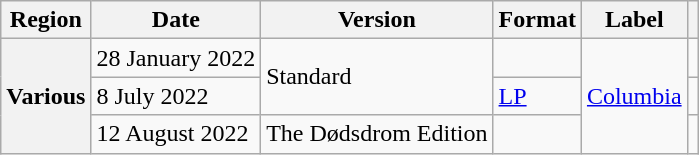<table class="wikitable plainrowheaders">
<tr>
<th scope="col">Region</th>
<th scope="col">Date</th>
<th scope="col">Version</th>
<th scope="col">Format</th>
<th scope="col">Label</th>
<th scope="col"></th>
</tr>
<tr>
<th scope="row" rowspan="3">Various</th>
<td>28 January 2022</td>
<td rowspan="2">Standard</td>
<td></td>
<td rowspan="3"><a href='#'>Columbia</a></td>
<td style="text-align:center;"></td>
</tr>
<tr>
<td>8 July 2022</td>
<td><a href='#'>LP</a></td>
<td style="text-align:center;"></td>
</tr>
<tr>
<td>12 August 2022</td>
<td>The Dødsdrom Edition</td>
<td></td>
<td style="text-align:center;"></td>
</tr>
</table>
